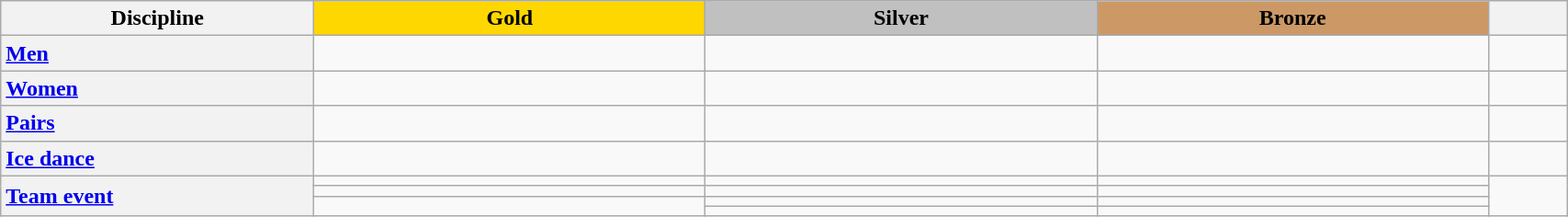<table class="wikitable unsortable" style="text-align:left; width:90%">
<tr>
<th scope="col" style="text-align:center; width:20%">Discipline</th>
<td scope="col" style="text-align:center; width:25%; background:gold"><strong>Gold</strong></td>
<td scope="col" style="text-align:center; width:25%; background:silver"><strong>Silver</strong></td>
<td scope="col" style="text-align:center; width:25%; background:#c96"><strong>Bronze</strong></td>
<th scope="col" style="text-align:center; width:5%"></th>
</tr>
<tr>
<th scope="row" style="text-align:left"><a href='#'>Men</a></th>
<td></td>
<td></td>
<td></td>
<td></td>
</tr>
<tr>
<th scope="row" style="text-align:left"><a href='#'>Women</a></th>
<td></td>
<td></td>
<td></td>
<td></td>
</tr>
<tr>
<th scope="row" style="text-align:left"><a href='#'>Pairs</a></th>
<td></td>
<td></td>
<td></td>
<td></td>
</tr>
<tr>
<th scope="row" style="text-align:left"><a href='#'>Ice dance</a></th>
<td></td>
<td></td>
<td></td>
<td></td>
</tr>
<tr>
<th rowspan="4" scope="row" style="text-align:left"><a href='#'>Team event</a></th>
<td></td>
<td></td>
<td></td>
<td rowspan="4"></td>
</tr>
<tr>
<td></td>
<td></td>
<td></td>
</tr>
<tr>
<td rowspan="2" valign="top"></td>
<td></td>
<td></td>
</tr>
<tr>
<td></td>
<td></td>
</tr>
</table>
